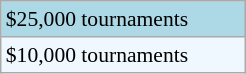<table class="wikitable" style="font-size:90%;" width=13%>
<tr style="background:lightblue;">
<td>$25,000 tournaments</td>
</tr>
<tr style="background:#f0f8ff;">
<td>$10,000 tournaments</td>
</tr>
</table>
